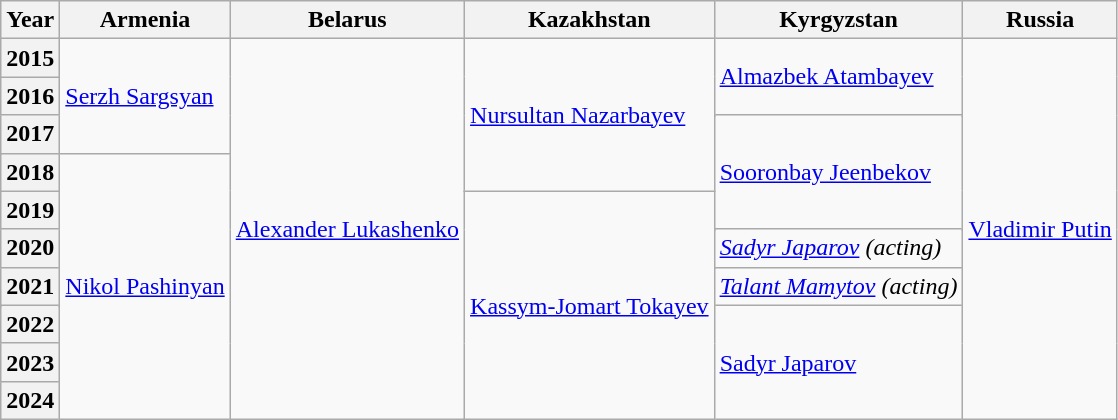<table class="wikitable">
<tr>
<th>Year</th>
<th>Armenia</th>
<th>Belarus</th>
<th>Kazakhstan</th>
<th>Kyrgyzstan</th>
<th>Russia</th>
</tr>
<tr>
<th>2015</th>
<td rowspan="5"><a href='#'>Serzh Sargsyan</a></td>
<td rowspan="16"><a href='#'>Alexander Lukashenko</a></td>
<td rowspan="7"><a href='#'>Nursultan Nazarbayev</a></td>
<td rowspan="3"><a href='#'>Almazbek Atambayev</a></td>
<td rowspan="16"><a href='#'>Vladimir Putin</a></td>
</tr>
<tr>
<th>2016</th>
</tr>
<tr>
<th rowspan=2>2017</th>
</tr>
<tr>
<td rowspan="6"><a href='#'>Sooronbay Jeenbekov</a></td>
</tr>
<tr>
<th rowspan="2">2018</th>
</tr>
<tr>
<td rowspan="13"><a href='#'>Nikol Pashinyan</a></td>
</tr>
<tr>
<th rowspan="2">2019</th>
</tr>
<tr>
<td rowspan="9"><a href='#'>Kassym-Jomart Tokayev</a></td>
</tr>
<tr>
<th rowspan="3">2020</th>
</tr>
<tr>
<td><em><a href='#'>Sadyr Japarov</a> (acting)</em></td>
</tr>
<tr>
<td rowspan="2"><em><a href='#'>Talant Mamytov</a> (acting)</em></td>
</tr>
<tr>
<th rowspan="2">2021</th>
</tr>
<tr>
<td rowspan="4"><a href='#'>Sadyr Japarov</a></td>
</tr>
<tr>
<th>2022</th>
</tr>
<tr>
<th>2023</th>
</tr>
<tr>
<th>2024</th>
</tr>
</table>
